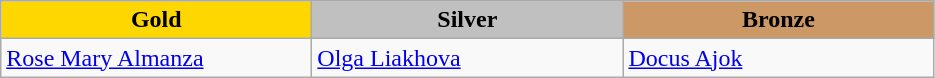<table class="wikitable" style="text-align:left">
<tr align="center">
<td width=200 bgcolor=gold><strong>Gold</strong></td>
<td width=200 bgcolor=silver><strong>Silver</strong></td>
<td width=200 bgcolor=CC9966><strong>Bronze</strong></td>
</tr>
<tr>
<td><a href='#'>Rose Mary Almanza</a><br></td>
<td><a href='#'>Olga Liakhova</a><br></td>
<td><a href='#'>Docus Ajok</a><br></td>
</tr>
</table>
